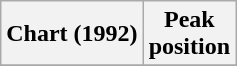<table class="wikitable plainrowheaders" style="text-align:center">
<tr>
<th scope="col">Chart (1992)</th>
<th scope="col">Peak<br>position</th>
</tr>
<tr>
</tr>
</table>
